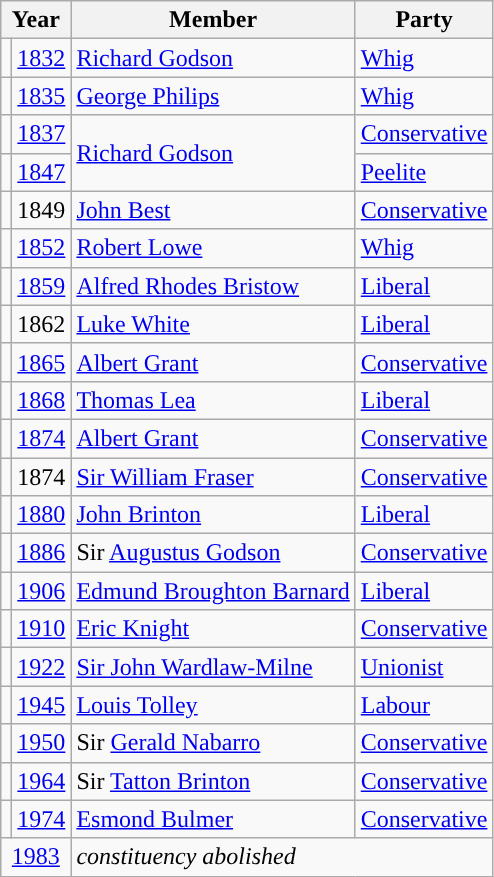<table class="wikitable">
<tr>
<th colspan="2">Year</th>
<th>Member</th>
<th>Party</th>
</tr>
<tr>
<td style="color:inherit;background-color: "></td>
<td><a href='#'>1832</a></td>
<td><a href='#'>Richard Godson</a> 	</td>
<td><a href='#'>Whig</a></td>
</tr>
<tr>
<td style="color:inherit;background-color: "></td>
<td><a href='#'>1835</a></td>
<td><a href='#'>George Philips</a> 	</td>
<td><a href='#'>Whig</a></td>
</tr>
<tr>
<td style="color:inherit;background-color: "></td>
<td><a href='#'>1837</a></td>
<td rowspan=2><a href='#'>Richard Godson</a> 	</td>
<td><a href='#'>Conservative</a></td>
</tr>
<tr>
<td style="color:inherit;background-color: "></td>
<td><a href='#'>1847</a></td>
<td><a href='#'>Peelite</a></td>
</tr>
<tr>
<td style="color:inherit;background-color: "></td>
<td>1849</td>
<td><a href='#'>John Best</a> 	</td>
<td><a href='#'>Conservative</a></td>
</tr>
<tr>
<td style="color:inherit;background-color: "></td>
<td><a href='#'>1852</a></td>
<td><a href='#'>Robert Lowe</a> 	</td>
<td><a href='#'>Whig</a></td>
</tr>
<tr>
<td style="color:inherit;background-color: "></td>
<td><a href='#'>1859</a></td>
<td><a href='#'>Alfred Rhodes Bristow</a> 	</td>
<td><a href='#'>Liberal</a></td>
</tr>
<tr>
<td style="color:inherit;background-color: "></td>
<td>1862</td>
<td><a href='#'>Luke White</a> 	</td>
<td><a href='#'>Liberal</a></td>
</tr>
<tr>
<td style="color:inherit;background-color: "></td>
<td><a href='#'>1865</a></td>
<td><a href='#'>Albert Grant</a> 	</td>
<td><a href='#'>Conservative</a></td>
</tr>
<tr>
<td style="color:inherit;background-color: "></td>
<td><a href='#'>1868</a></td>
<td><a href='#'>Thomas Lea</a> 	</td>
<td><a href='#'>Liberal</a></td>
</tr>
<tr>
<td style="color:inherit;background-color: "></td>
<td><a href='#'>1874</a></td>
<td><a href='#'>Albert Grant</a>  	</td>
<td><a href='#'>Conservative</a></td>
</tr>
<tr>
<td style="color:inherit;background-color: "></td>
<td>1874</td>
<td><a href='#'>Sir William Fraser</a>	</td>
<td><a href='#'>Conservative</a></td>
</tr>
<tr>
<td style="color:inherit;background-color: "></td>
<td><a href='#'>1880</a></td>
<td><a href='#'>John Brinton</a> 	</td>
<td><a href='#'>Liberal</a></td>
</tr>
<tr>
<td style="color:inherit;background-color: "></td>
<td><a href='#'>1886</a></td>
<td>Sir <a href='#'>Augustus Godson</a> 	</td>
<td><a href='#'>Conservative</a></td>
</tr>
<tr>
<td style="color:inherit;background-color: "></td>
<td><a href='#'>1906</a></td>
<td><a href='#'>Edmund Broughton Barnard</a> 	</td>
<td><a href='#'>Liberal</a></td>
</tr>
<tr>
<td style="color:inherit;background-color: "></td>
<td><a href='#'>1910</a></td>
<td><a href='#'>Eric Knight</a></td>
<td><a href='#'>Conservative</a></td>
</tr>
<tr>
<td style="color:inherit;background-color: "></td>
<td><a href='#'>1922</a></td>
<td><a href='#'>Sir John Wardlaw-Milne</a></td>
<td><a href='#'>Unionist</a></td>
</tr>
<tr>
<td style="color:inherit;background-color: "></td>
<td><a href='#'>1945</a></td>
<td><a href='#'>Louis Tolley</a></td>
<td><a href='#'>Labour</a></td>
</tr>
<tr>
<td style="color:inherit;background-color: "></td>
<td><a href='#'>1950</a></td>
<td>Sir <a href='#'>Gerald Nabarro</a></td>
<td><a href='#'>Conservative</a></td>
</tr>
<tr>
<td style="color:inherit;background-color: "></td>
<td><a href='#'>1964</a></td>
<td>Sir <a href='#'>Tatton Brinton</a></td>
<td><a href='#'>Conservative</a></td>
</tr>
<tr>
<td style="color:inherit;background-color: "></td>
<td><a href='#'>1974</a></td>
<td><a href='#'>Esmond Bulmer</a></td>
<td><a href='#'>Conservative</a></td>
</tr>
<tr>
<td colspan="2" align="center"><a href='#'>1983</a></td>
<td colspan="2"><em>constituency abolished</em></td>
</tr>
</table>
